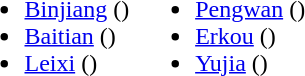<table>
<tr>
<td valign="top"><br><ul><li><a href='#'>Binjiang</a> ()</li><li><a href='#'>Baitian</a> ()</li><li><a href='#'>Leixi</a> ()</li></ul></td>
<td valign="top"><br><ul><li><a href='#'>Pengwan</a> ()</li><li><a href='#'>Erkou</a> ()</li><li><a href='#'>Yujia</a> ()</li></ul></td>
</tr>
</table>
